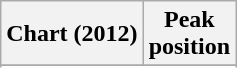<table class="wikitable sortable plainrowheaders">
<tr>
<th>Chart (2012)</th>
<th>Peak<br>position</th>
</tr>
<tr>
</tr>
<tr>
</tr>
<tr>
</tr>
</table>
